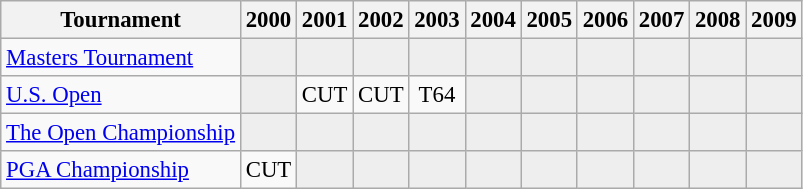<table class="wikitable" style="font-size:95%;text-align:center;">
<tr>
<th>Tournament</th>
<th>2000</th>
<th>2001</th>
<th>2002</th>
<th>2003</th>
<th>2004</th>
<th>2005</th>
<th>2006</th>
<th>2007</th>
<th>2008</th>
<th>2009</th>
</tr>
<tr>
<td align=left><a href='#'>Masters Tournament</a></td>
<td style="background:#eeeeee;"></td>
<td style="background:#eeeeee;"></td>
<td style="background:#eeeeee;"></td>
<td style="background:#eeeeee;"></td>
<td style="background:#eeeeee;"></td>
<td style="background:#eeeeee;"></td>
<td style="background:#eeeeee;"></td>
<td style="background:#eeeeee;"></td>
<td style="background:#eeeeee;"></td>
<td style="background:#eeeeee;"></td>
</tr>
<tr>
<td align=left><a href='#'>U.S. Open</a></td>
<td style="background:#eeeeee;"></td>
<td>CUT</td>
<td>CUT</td>
<td>T64</td>
<td style="background:#eeeeee;"></td>
<td style="background:#eeeeee;"></td>
<td style="background:#eeeeee;"></td>
<td style="background:#eeeeee;"></td>
<td style="background:#eeeeee;"></td>
<td style="background:#eeeeee;"></td>
</tr>
<tr>
<td align=left><a href='#'>The Open Championship</a></td>
<td style="background:#eeeeee;"></td>
<td style="background:#eeeeee;"></td>
<td style="background:#eeeeee;"></td>
<td style="background:#eeeeee;"></td>
<td style="background:#eeeeee;"></td>
<td style="background:#eeeeee;"></td>
<td style="background:#eeeeee;"></td>
<td style="background:#eeeeee;"></td>
<td style="background:#eeeeee;"></td>
<td style="background:#eeeeee;"></td>
</tr>
<tr>
<td align=left><a href='#'>PGA Championship</a></td>
<td>CUT</td>
<td style="background:#eeeeee;"></td>
<td style="background:#eeeeee;"></td>
<td style="background:#eeeeee;"></td>
<td style="background:#eeeeee;"></td>
<td style="background:#eeeeee;"></td>
<td style="background:#eeeeee;"></td>
<td style="background:#eeeeee;"></td>
<td style="background:#eeeeee;"></td>
<td style="background:#eeeeee;"></td>
</tr>
</table>
